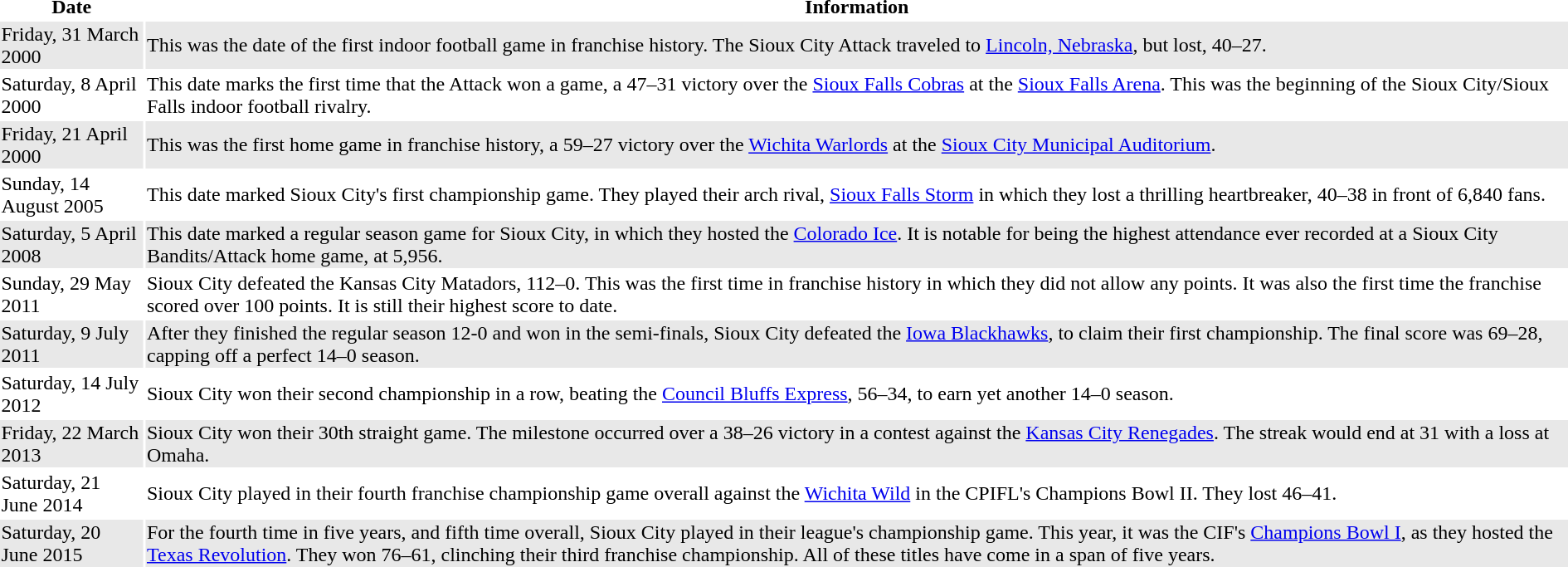<table class="wikipedia">
<tr>
<th>Date</th>
<th>Information</th>
</tr>
<tr style="background:#e8e8e8">
<td>Friday, 31 March 2000</td>
<td>This was the date of the first indoor football game in franchise history. The Sioux City Attack traveled to <a href='#'>Lincoln, Nebraska</a>, but lost, 40–27.</td>
</tr>
<tr>
<td>Saturday, 8 April 2000</td>
<td>This date marks the first time that the Attack won a game, a 47–31 victory over the <a href='#'>Sioux Falls Cobras</a> at the <a href='#'>Sioux Falls Arena</a>. This was the beginning of the Sioux City/Sioux Falls indoor football rivalry.</td>
</tr>
<tr style="background:#e8e8e8">
<td>Friday, 21 April 2000</td>
<td>This was the first home game in franchise history, a 59–27 victory over the <a href='#'>Wichita Warlords</a> at the <a href='#'>Sioux City Municipal Auditorium</a>.</td>
</tr>
<tr>
<td>Sunday, 14 August 2005</td>
<td>This date marked Sioux City's first championship game. They played their arch rival, <a href='#'>Sioux Falls Storm</a> in which they lost a thrilling heartbreaker, 40–38 in front of 6,840 fans.</td>
</tr>
<tr style="background:#e8e8e8">
<td>Saturday, 5 April 2008</td>
<td>This date marked a regular season game for Sioux City, in which they hosted the <a href='#'>Colorado Ice</a>. It is notable for being the highest attendance ever recorded at a Sioux City Bandits/Attack home game, at 5,956.</td>
</tr>
<tr>
<td>Sunday, 29 May 2011</td>
<td>Sioux City defeated the Kansas City Matadors, 112–0. This was the first time in franchise history in which they did not allow any points. It was also the first time the franchise scored over 100 points. It is still their highest score to date.</td>
</tr>
<tr style="background:#e8e8e8">
<td>Saturday, 9 July 2011</td>
<td>After they finished the regular season 12-0 and won in the semi-finals, Sioux City defeated the <a href='#'>Iowa Blackhawks</a>, to claim their first championship. The final score was 69–28, capping off a perfect 14–0 season.</td>
</tr>
<tr>
<td>Saturday, 14 July 2012</td>
<td>Sioux City won their second championship in a row, beating the <a href='#'>Council Bluffs Express</a>, 56–34, to earn yet another 14–0 season.</td>
</tr>
<tr style="background:#e8e8e8">
<td>Friday, 22 March 2013</td>
<td>Sioux City won their 30th straight game. The milestone occurred over a 38–26 victory in a contest against the <a href='#'>Kansas City Renegades</a>. The streak would end at 31 with a loss at Omaha.</td>
</tr>
<tr>
<td>Saturday, 21 June 2014</td>
<td>Sioux City played in their fourth franchise championship game overall against the <a href='#'>Wichita Wild</a> in the CPIFL's Champions Bowl II. They lost 46–41.</td>
</tr>
<tr style="background:#e8e8e8">
<td>Saturday, 20 June 2015</td>
<td>For the fourth time in five years, and fifth time overall, Sioux City played in their league's championship game. This year, it was the CIF's <a href='#'>Champions Bowl I</a>, as they hosted the <a href='#'>Texas Revolution</a>. They won 76–61, clinching their third franchise championship. All of these titles have come in a span of five years.</td>
</tr>
<tr>
</tr>
</table>
